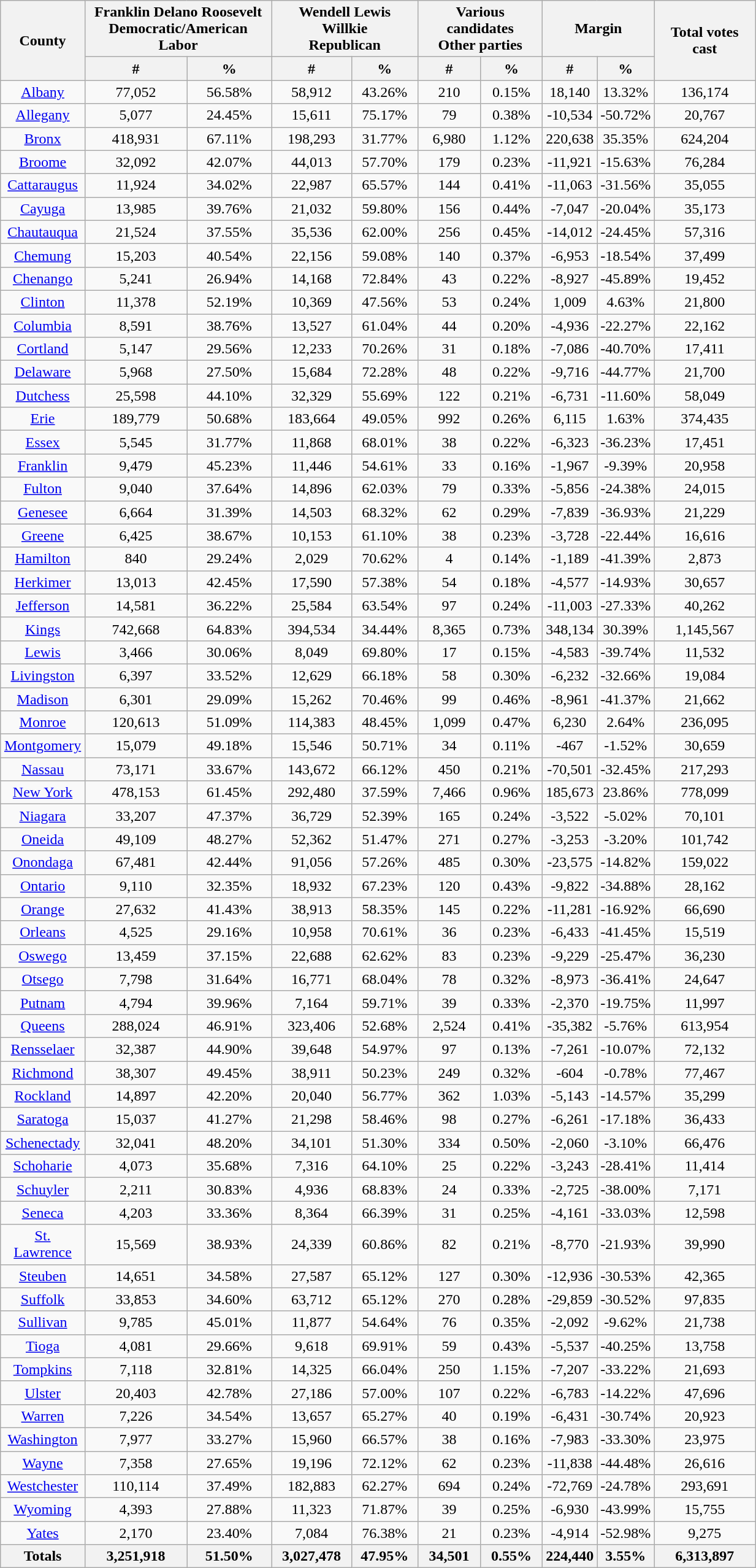<table width="65%"  class="wikitable sortable" style="text-align:center">
<tr>
<th colspan="1" rowspan="2">County</th>
<th style="text-align:center;" colspan="2">Franklin Delano Roosevelt<br>Democratic/American Labor</th>
<th style="text-align:center;" colspan="2">Wendell Lewis Willkie<br>Republican</th>
<th style="text-align:center;" colspan="2">Various candidates<br>Other parties</th>
<th style="text-align:center;" colspan="2">Margin</th>
<th style="text-align:center;" rowspan="2">Total votes cast</th>
</tr>
<tr>
<th style="text-align:center;" data-sort-type="number">#</th>
<th style="text-align:center;" data-sort-type="number">%</th>
<th style="text-align:center;" data-sort-type="number">#</th>
<th style="text-align:center;" data-sort-type="number">%</th>
<th style="text-align:center;" data-sort-type="number">#</th>
<th style="text-align:center;" data-sort-type="number">%</th>
<th style="text-align:center;" data-sort-type="number">#</th>
<th style="text-align:center;" data-sort-type="number">%</th>
</tr>
<tr style="text-align:center;">
<td><a href='#'>Albany</a></td>
<td>77,052</td>
<td>56.58%</td>
<td>58,912</td>
<td>43.26%</td>
<td>210</td>
<td>0.15%</td>
<td>18,140</td>
<td>13.32%</td>
<td>136,174</td>
</tr>
<tr style="text-align:center;">
<td><a href='#'>Allegany</a></td>
<td>5,077</td>
<td>24.45%</td>
<td>15,611</td>
<td>75.17%</td>
<td>79</td>
<td>0.38%</td>
<td>-10,534</td>
<td>-50.72%</td>
<td>20,767</td>
</tr>
<tr style="text-align:center;">
<td><a href='#'>Bronx</a></td>
<td>418,931</td>
<td>67.11%</td>
<td>198,293</td>
<td>31.77%</td>
<td>6,980</td>
<td>1.12%</td>
<td>220,638</td>
<td>35.35%</td>
<td>624,204</td>
</tr>
<tr style="text-align:center;">
<td><a href='#'>Broome</a></td>
<td>32,092</td>
<td>42.07%</td>
<td>44,013</td>
<td>57.70%</td>
<td>179</td>
<td>0.23%</td>
<td>-11,921</td>
<td>-15.63%</td>
<td>76,284</td>
</tr>
<tr style="text-align:center;">
<td><a href='#'>Cattaraugus</a></td>
<td>11,924</td>
<td>34.02%</td>
<td>22,987</td>
<td>65.57%</td>
<td>144</td>
<td>0.41%</td>
<td>-11,063</td>
<td>-31.56%</td>
<td>35,055</td>
</tr>
<tr style="text-align:center;">
<td><a href='#'>Cayuga</a></td>
<td>13,985</td>
<td>39.76%</td>
<td>21,032</td>
<td>59.80%</td>
<td>156</td>
<td>0.44%</td>
<td>-7,047</td>
<td>-20.04%</td>
<td>35,173</td>
</tr>
<tr style="text-align:center;">
<td><a href='#'>Chautauqua</a></td>
<td>21,524</td>
<td>37.55%</td>
<td>35,536</td>
<td>62.00%</td>
<td>256</td>
<td>0.45%</td>
<td>-14,012</td>
<td>-24.45%</td>
<td>57,316</td>
</tr>
<tr style="text-align:center;">
<td><a href='#'>Chemung</a></td>
<td>15,203</td>
<td>40.54%</td>
<td>22,156</td>
<td>59.08%</td>
<td>140</td>
<td>0.37%</td>
<td>-6,953</td>
<td>-18.54%</td>
<td>37,499</td>
</tr>
<tr style="text-align:center;">
<td><a href='#'>Chenango</a></td>
<td>5,241</td>
<td>26.94%</td>
<td>14,168</td>
<td>72.84%</td>
<td>43</td>
<td>0.22%</td>
<td>-8,927</td>
<td>-45.89%</td>
<td>19,452</td>
</tr>
<tr style="text-align:center;">
<td><a href='#'>Clinton</a></td>
<td>11,378</td>
<td>52.19%</td>
<td>10,369</td>
<td>47.56%</td>
<td>53</td>
<td>0.24%</td>
<td>1,009</td>
<td>4.63%</td>
<td>21,800</td>
</tr>
<tr style="text-align:center;">
<td><a href='#'>Columbia</a></td>
<td>8,591</td>
<td>38.76%</td>
<td>13,527</td>
<td>61.04%</td>
<td>44</td>
<td>0.20%</td>
<td>-4,936</td>
<td>-22.27%</td>
<td>22,162</td>
</tr>
<tr style="text-align:center;">
<td><a href='#'>Cortland</a></td>
<td>5,147</td>
<td>29.56%</td>
<td>12,233</td>
<td>70.26%</td>
<td>31</td>
<td>0.18%</td>
<td>-7,086</td>
<td>-40.70%</td>
<td>17,411</td>
</tr>
<tr style="text-align:center;">
<td><a href='#'>Delaware</a></td>
<td>5,968</td>
<td>27.50%</td>
<td>15,684</td>
<td>72.28%</td>
<td>48</td>
<td>0.22%</td>
<td>-9,716</td>
<td>-44.77%</td>
<td>21,700</td>
</tr>
<tr style="text-align:center;">
<td><a href='#'>Dutchess</a></td>
<td>25,598</td>
<td>44.10%</td>
<td>32,329</td>
<td>55.69%</td>
<td>122</td>
<td>0.21%</td>
<td>-6,731</td>
<td>-11.60%</td>
<td>58,049</td>
</tr>
<tr style="text-align:center;">
<td><a href='#'>Erie</a></td>
<td>189,779</td>
<td>50.68%</td>
<td>183,664</td>
<td>49.05%</td>
<td>992</td>
<td>0.26%</td>
<td>6,115</td>
<td>1.63%</td>
<td>374,435</td>
</tr>
<tr style="text-align:center;">
<td><a href='#'>Essex</a></td>
<td>5,545</td>
<td>31.77%</td>
<td>11,868</td>
<td>68.01%</td>
<td>38</td>
<td>0.22%</td>
<td>-6,323</td>
<td>-36.23%</td>
<td>17,451</td>
</tr>
<tr style="text-align:center;">
<td><a href='#'>Franklin</a></td>
<td>9,479</td>
<td>45.23%</td>
<td>11,446</td>
<td>54.61%</td>
<td>33</td>
<td>0.16%</td>
<td>-1,967</td>
<td>-9.39%</td>
<td>20,958</td>
</tr>
<tr style="text-align:center;">
<td><a href='#'>Fulton</a></td>
<td>9,040</td>
<td>37.64%</td>
<td>14,896</td>
<td>62.03%</td>
<td>79</td>
<td>0.33%</td>
<td>-5,856</td>
<td>-24.38%</td>
<td>24,015</td>
</tr>
<tr style="text-align:center;">
<td><a href='#'>Genesee</a></td>
<td>6,664</td>
<td>31.39%</td>
<td>14,503</td>
<td>68.32%</td>
<td>62</td>
<td>0.29%</td>
<td>-7,839</td>
<td>-36.93%</td>
<td>21,229</td>
</tr>
<tr style="text-align:center;">
<td><a href='#'>Greene</a></td>
<td>6,425</td>
<td>38.67%</td>
<td>10,153</td>
<td>61.10%</td>
<td>38</td>
<td>0.23%</td>
<td>-3,728</td>
<td>-22.44%</td>
<td>16,616</td>
</tr>
<tr style="text-align:center;">
<td><a href='#'>Hamilton</a></td>
<td>840</td>
<td>29.24%</td>
<td>2,029</td>
<td>70.62%</td>
<td>4</td>
<td>0.14%</td>
<td>-1,189</td>
<td>-41.39%</td>
<td>2,873</td>
</tr>
<tr style="text-align:center;">
<td><a href='#'>Herkimer</a></td>
<td>13,013</td>
<td>42.45%</td>
<td>17,590</td>
<td>57.38%</td>
<td>54</td>
<td>0.18%</td>
<td>-4,577</td>
<td>-14.93%</td>
<td>30,657</td>
</tr>
<tr style="text-align:center;">
<td><a href='#'>Jefferson</a></td>
<td>14,581</td>
<td>36.22%</td>
<td>25,584</td>
<td>63.54%</td>
<td>97</td>
<td>0.24%</td>
<td>-11,003</td>
<td>-27.33%</td>
<td>40,262</td>
</tr>
<tr style="text-align:center;">
<td><a href='#'>Kings</a></td>
<td>742,668</td>
<td>64.83%</td>
<td>394,534</td>
<td>34.44%</td>
<td>8,365</td>
<td>0.73%</td>
<td>348,134</td>
<td>30.39%</td>
<td>1,145,567</td>
</tr>
<tr style="text-align:center;">
<td><a href='#'>Lewis</a></td>
<td>3,466</td>
<td>30.06%</td>
<td>8,049</td>
<td>69.80%</td>
<td>17</td>
<td>0.15%</td>
<td>-4,583</td>
<td>-39.74%</td>
<td>11,532</td>
</tr>
<tr style="text-align:center;">
<td><a href='#'>Livingston</a></td>
<td>6,397</td>
<td>33.52%</td>
<td>12,629</td>
<td>66.18%</td>
<td>58</td>
<td>0.30%</td>
<td>-6,232</td>
<td>-32.66%</td>
<td>19,084</td>
</tr>
<tr style="text-align:center;">
<td><a href='#'>Madison</a></td>
<td>6,301</td>
<td>29.09%</td>
<td>15,262</td>
<td>70.46%</td>
<td>99</td>
<td>0.46%</td>
<td>-8,961</td>
<td>-41.37%</td>
<td>21,662</td>
</tr>
<tr style="text-align:center;">
<td><a href='#'>Monroe</a></td>
<td>120,613</td>
<td>51.09%</td>
<td>114,383</td>
<td>48.45%</td>
<td>1,099</td>
<td>0.47%</td>
<td>6,230</td>
<td>2.64%</td>
<td>236,095</td>
</tr>
<tr style="text-align:center;">
<td><a href='#'>Montgomery</a></td>
<td>15,079</td>
<td>49.18%</td>
<td>15,546</td>
<td>50.71%</td>
<td>34</td>
<td>0.11%</td>
<td>-467</td>
<td>-1.52%</td>
<td>30,659</td>
</tr>
<tr style="text-align:center;">
<td><a href='#'>Nassau</a></td>
<td>73,171</td>
<td>33.67%</td>
<td>143,672</td>
<td>66.12%</td>
<td>450</td>
<td>0.21%</td>
<td>-70,501</td>
<td>-32.45%</td>
<td>217,293</td>
</tr>
<tr style="text-align:center;">
<td><a href='#'>New York</a></td>
<td>478,153</td>
<td>61.45%</td>
<td>292,480</td>
<td>37.59%</td>
<td>7,466</td>
<td>0.96%</td>
<td>185,673</td>
<td>23.86%</td>
<td>778,099</td>
</tr>
<tr style="text-align:center;">
<td><a href='#'>Niagara</a></td>
<td>33,207</td>
<td>47.37%</td>
<td>36,729</td>
<td>52.39%</td>
<td>165</td>
<td>0.24%</td>
<td>-3,522</td>
<td>-5.02%</td>
<td>70,101</td>
</tr>
<tr style="text-align:center;">
<td><a href='#'>Oneida</a></td>
<td>49,109</td>
<td>48.27%</td>
<td>52,362</td>
<td>51.47%</td>
<td>271</td>
<td>0.27%</td>
<td>-3,253</td>
<td>-3.20%</td>
<td>101,742</td>
</tr>
<tr style="text-align:center;">
<td><a href='#'>Onondaga</a></td>
<td>67,481</td>
<td>42.44%</td>
<td>91,056</td>
<td>57.26%</td>
<td>485</td>
<td>0.30%</td>
<td>-23,575</td>
<td>-14.82%</td>
<td>159,022</td>
</tr>
<tr style="text-align:center;">
<td><a href='#'>Ontario</a></td>
<td>9,110</td>
<td>32.35%</td>
<td>18,932</td>
<td>67.23%</td>
<td>120</td>
<td>0.43%</td>
<td>-9,822</td>
<td>-34.88%</td>
<td>28,162</td>
</tr>
<tr style="text-align:center;">
<td><a href='#'>Orange</a></td>
<td>27,632</td>
<td>41.43%</td>
<td>38,913</td>
<td>58.35%</td>
<td>145</td>
<td>0.22%</td>
<td>-11,281</td>
<td>-16.92%</td>
<td>66,690</td>
</tr>
<tr style="text-align:center;">
<td><a href='#'>Orleans</a></td>
<td>4,525</td>
<td>29.16%</td>
<td>10,958</td>
<td>70.61%</td>
<td>36</td>
<td>0.23%</td>
<td>-6,433</td>
<td>-41.45%</td>
<td>15,519</td>
</tr>
<tr style="text-align:center;">
<td><a href='#'>Oswego</a></td>
<td>13,459</td>
<td>37.15%</td>
<td>22,688</td>
<td>62.62%</td>
<td>83</td>
<td>0.23%</td>
<td>-9,229</td>
<td>-25.47%</td>
<td>36,230</td>
</tr>
<tr style="text-align:center;">
<td><a href='#'>Otsego</a></td>
<td>7,798</td>
<td>31.64%</td>
<td>16,771</td>
<td>68.04%</td>
<td>78</td>
<td>0.32%</td>
<td>-8,973</td>
<td>-36.41%</td>
<td>24,647</td>
</tr>
<tr style="text-align:center;">
<td><a href='#'>Putnam</a></td>
<td>4,794</td>
<td>39.96%</td>
<td>7,164</td>
<td>59.71%</td>
<td>39</td>
<td>0.33%</td>
<td>-2,370</td>
<td>-19.75%</td>
<td>11,997</td>
</tr>
<tr style="text-align:center;">
<td><a href='#'>Queens</a></td>
<td>288,024</td>
<td>46.91%</td>
<td>323,406</td>
<td>52.68%</td>
<td>2,524</td>
<td>0.41%</td>
<td>-35,382</td>
<td>-5.76%</td>
<td>613,954</td>
</tr>
<tr style="text-align:center;">
<td><a href='#'>Rensselaer</a></td>
<td>32,387</td>
<td>44.90%</td>
<td>39,648</td>
<td>54.97%</td>
<td>97</td>
<td>0.13%</td>
<td>-7,261</td>
<td>-10.07%</td>
<td>72,132</td>
</tr>
<tr style="text-align:center;">
<td><a href='#'>Richmond</a></td>
<td>38,307</td>
<td>49.45%</td>
<td>38,911</td>
<td>50.23%</td>
<td>249</td>
<td>0.32%</td>
<td>-604</td>
<td>-0.78%</td>
<td>77,467</td>
</tr>
<tr style="text-align:center;">
<td><a href='#'>Rockland</a></td>
<td>14,897</td>
<td>42.20%</td>
<td>20,040</td>
<td>56.77%</td>
<td>362</td>
<td>1.03%</td>
<td>-5,143</td>
<td>-14.57%</td>
<td>35,299</td>
</tr>
<tr style="text-align:center;">
<td><a href='#'>Saratoga</a></td>
<td>15,037</td>
<td>41.27%</td>
<td>21,298</td>
<td>58.46%</td>
<td>98</td>
<td>0.27%</td>
<td>-6,261</td>
<td>-17.18%</td>
<td>36,433</td>
</tr>
<tr style="text-align:center;">
<td><a href='#'>Schenectady</a></td>
<td>32,041</td>
<td>48.20%</td>
<td>34,101</td>
<td>51.30%</td>
<td>334</td>
<td>0.50%</td>
<td>-2,060</td>
<td>-3.10%</td>
<td>66,476</td>
</tr>
<tr style="text-align:center;">
<td><a href='#'>Schoharie</a></td>
<td>4,073</td>
<td>35.68%</td>
<td>7,316</td>
<td>64.10%</td>
<td>25</td>
<td>0.22%</td>
<td>-3,243</td>
<td>-28.41%</td>
<td>11,414</td>
</tr>
<tr style="text-align:center;">
<td><a href='#'>Schuyler</a></td>
<td>2,211</td>
<td>30.83%</td>
<td>4,936</td>
<td>68.83%</td>
<td>24</td>
<td>0.33%</td>
<td>-2,725</td>
<td>-38.00%</td>
<td>7,171</td>
</tr>
<tr style="text-align:center;">
<td><a href='#'>Seneca</a></td>
<td>4,203</td>
<td>33.36%</td>
<td>8,364</td>
<td>66.39%</td>
<td>31</td>
<td>0.25%</td>
<td>-4,161</td>
<td>-33.03%</td>
<td>12,598</td>
</tr>
<tr style="text-align:center;">
<td><a href='#'>St. Lawrence</a></td>
<td>15,569</td>
<td>38.93%</td>
<td>24,339</td>
<td>60.86%</td>
<td>82</td>
<td>0.21%</td>
<td>-8,770</td>
<td>-21.93%</td>
<td>39,990</td>
</tr>
<tr style="text-align:center;">
<td><a href='#'>Steuben</a></td>
<td>14,651</td>
<td>34.58%</td>
<td>27,587</td>
<td>65.12%</td>
<td>127</td>
<td>0.30%</td>
<td>-12,936</td>
<td>-30.53%</td>
<td>42,365</td>
</tr>
<tr style="text-align:center;">
<td><a href='#'>Suffolk</a></td>
<td>33,853</td>
<td>34.60%</td>
<td>63,712</td>
<td>65.12%</td>
<td>270</td>
<td>0.28%</td>
<td>-29,859</td>
<td>-30.52%</td>
<td>97,835</td>
</tr>
<tr style="text-align:center;">
<td><a href='#'>Sullivan</a></td>
<td>9,785</td>
<td>45.01%</td>
<td>11,877</td>
<td>54.64%</td>
<td>76</td>
<td>0.35%</td>
<td>-2,092</td>
<td>-9.62%</td>
<td>21,738</td>
</tr>
<tr style="text-align:center;">
<td><a href='#'>Tioga</a></td>
<td>4,081</td>
<td>29.66%</td>
<td>9,618</td>
<td>69.91%</td>
<td>59</td>
<td>0.43%</td>
<td>-5,537</td>
<td>-40.25%</td>
<td>13,758</td>
</tr>
<tr style="text-align:center;">
<td><a href='#'>Tompkins</a></td>
<td>7,118</td>
<td>32.81%</td>
<td>14,325</td>
<td>66.04%</td>
<td>250</td>
<td>1.15%</td>
<td>-7,207</td>
<td>-33.22%</td>
<td>21,693</td>
</tr>
<tr style="text-align:center;">
<td><a href='#'>Ulster</a></td>
<td>20,403</td>
<td>42.78%</td>
<td>27,186</td>
<td>57.00%</td>
<td>107</td>
<td>0.22%</td>
<td>-6,783</td>
<td>-14.22%</td>
<td>47,696</td>
</tr>
<tr style="text-align:center;">
<td><a href='#'>Warren</a></td>
<td>7,226</td>
<td>34.54%</td>
<td>13,657</td>
<td>65.27%</td>
<td>40</td>
<td>0.19%</td>
<td>-6,431</td>
<td>-30.74%</td>
<td>20,923</td>
</tr>
<tr style="text-align:center;">
<td><a href='#'>Washington</a></td>
<td>7,977</td>
<td>33.27%</td>
<td>15,960</td>
<td>66.57%</td>
<td>38</td>
<td>0.16%</td>
<td>-7,983</td>
<td>-33.30%</td>
<td>23,975</td>
</tr>
<tr style="text-align:center;">
<td><a href='#'>Wayne</a></td>
<td>7,358</td>
<td>27.65%</td>
<td>19,196</td>
<td>72.12%</td>
<td>62</td>
<td>0.23%</td>
<td>-11,838</td>
<td>-44.48%</td>
<td>26,616</td>
</tr>
<tr style="text-align:center;">
<td><a href='#'>Westchester</a></td>
<td>110,114</td>
<td>37.49%</td>
<td>182,883</td>
<td>62.27%</td>
<td>694</td>
<td>0.24%</td>
<td>-72,769</td>
<td>-24.78%</td>
<td>293,691</td>
</tr>
<tr style="text-align:center;">
<td><a href='#'>Wyoming</a></td>
<td>4,393</td>
<td>27.88%</td>
<td>11,323</td>
<td>71.87%</td>
<td>39</td>
<td>0.25%</td>
<td>-6,930</td>
<td>-43.99%</td>
<td>15,755</td>
</tr>
<tr style="text-align:center;">
<td><a href='#'>Yates</a></td>
<td>2,170</td>
<td>23.40%</td>
<td>7,084</td>
<td>76.38%</td>
<td>21</td>
<td>0.23%</td>
<td>-4,914</td>
<td>-52.98%</td>
<td>9,275</td>
</tr>
<tr style="text-align:center;">
<th>Totals</th>
<th>3,251,918</th>
<th>51.50%</th>
<th>3,027,478</th>
<th>47.95%</th>
<th>34,501</th>
<th>0.55%</th>
<th>224,440</th>
<th>3.55%</th>
<th>6,313,897</th>
</tr>
</table>
